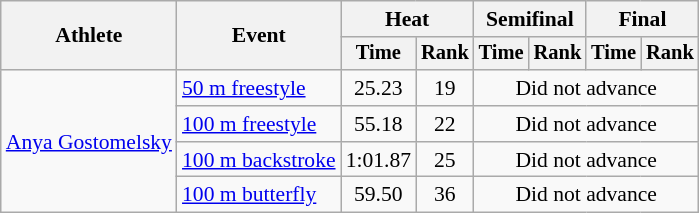<table class=wikitable style="font-size:90%">
<tr>
<th rowspan="2">Athlete</th>
<th rowspan="2">Event</th>
<th colspan="2">Heat</th>
<th colspan="2">Semifinal</th>
<th colspan="2">Final</th>
</tr>
<tr style="font-size:95%">
<th>Time</th>
<th>Rank</th>
<th>Time</th>
<th>Rank</th>
<th>Time</th>
<th>Rank</th>
</tr>
<tr align=center>
<td align=left rowspan=4><a href='#'>Anya Gostomelsky</a></td>
<td align=left><a href='#'>50 m freestyle</a></td>
<td>25.23</td>
<td>19</td>
<td colspan=4>Did not advance</td>
</tr>
<tr align=center>
<td align=left><a href='#'>100 m freestyle</a></td>
<td>55.18</td>
<td>22</td>
<td colspan=4>Did not advance</td>
</tr>
<tr align=center>
<td align=left><a href='#'>100 m backstroke</a></td>
<td>1:01.87</td>
<td>25</td>
<td colspan=4>Did not advance</td>
</tr>
<tr align=center>
<td align=left><a href='#'>100 m butterfly</a></td>
<td>59.50</td>
<td>36</td>
<td colspan=4>Did not advance</td>
</tr>
</table>
